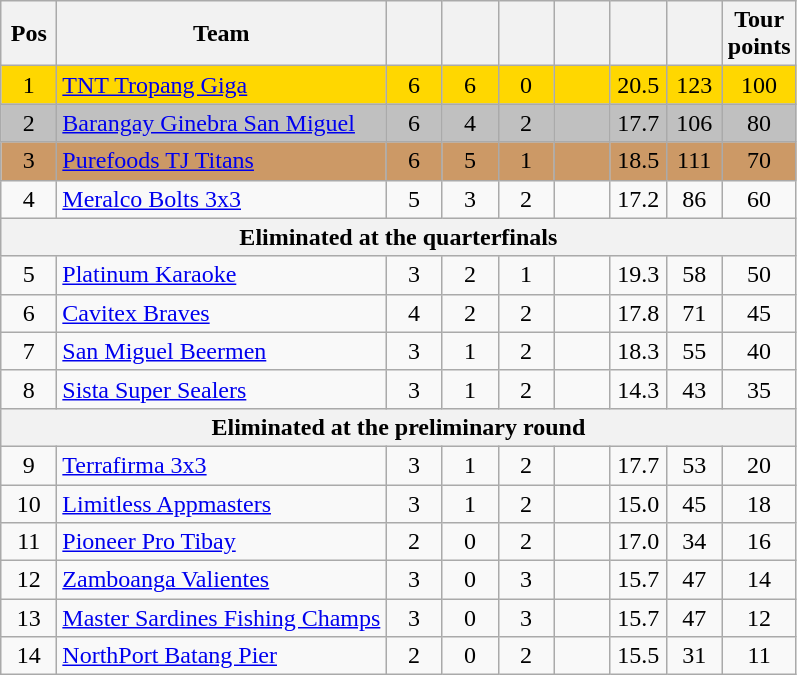<table class="wikitable" style="text-align:center">
<tr>
<th width=30>Pos</th>
<th width=180>Team</th>
<th width=30></th>
<th width=30></th>
<th width=30></th>
<th width=30></th>
<th width=30></th>
<th width=30></th>
<th width=30>Tour points</th>
</tr>
<tr bgcolor=gold>
<td>1</td>
<td align=left><a href='#'>TNT Tropang Giga</a></td>
<td>6</td>
<td>6</td>
<td>0</td>
<td></td>
<td>20.5</td>
<td>123</td>
<td>100</td>
</tr>
<tr bgcolor=silver>
<td>2</td>
<td align=left><a href='#'>Barangay Ginebra San Miguel</a></td>
<td>6</td>
<td>4</td>
<td>2</td>
<td></td>
<td>17.7</td>
<td>106</td>
<td>80</td>
</tr>
<tr bgcolor=cc9966>
<td>3</td>
<td align=left><a href='#'>Purefoods TJ Titans</a></td>
<td>6</td>
<td>5</td>
<td>1</td>
<td></td>
<td>18.5</td>
<td>111</td>
<td>70</td>
</tr>
<tr>
<td>4</td>
<td align=left><a href='#'>Meralco Bolts 3x3</a></td>
<td>5</td>
<td>3</td>
<td>2</td>
<td></td>
<td>17.2</td>
<td>86</td>
<td>60</td>
</tr>
<tr>
<th colspan=9>Eliminated at the quarterfinals</th>
</tr>
<tr>
<td>5</td>
<td align=left><a href='#'>Platinum Karaoke</a></td>
<td>3</td>
<td>2</td>
<td>1</td>
<td></td>
<td>19.3</td>
<td>58</td>
<td>50</td>
</tr>
<tr>
<td>6</td>
<td align=left><a href='#'>Cavitex Braves</a></td>
<td>4</td>
<td>2</td>
<td>2</td>
<td></td>
<td>17.8</td>
<td>71</td>
<td>45</td>
</tr>
<tr>
<td>7</td>
<td align=left><a href='#'>San Miguel Beermen</a></td>
<td>3</td>
<td>1</td>
<td>2</td>
<td></td>
<td>18.3</td>
<td>55</td>
<td>40</td>
</tr>
<tr>
<td>8</td>
<td align=left><a href='#'>Sista Super Sealers</a></td>
<td>3</td>
<td>1</td>
<td>2</td>
<td></td>
<td>14.3</td>
<td>43</td>
<td>35</td>
</tr>
<tr>
<th colspan=9>Eliminated at the preliminary round</th>
</tr>
<tr>
<td>9</td>
<td align=left><a href='#'>Terrafirma 3x3</a></td>
<td>3</td>
<td>1</td>
<td>2</td>
<td></td>
<td>17.7</td>
<td>53</td>
<td>20</td>
</tr>
<tr>
<td>10</td>
<td align=left><a href='#'>Limitless Appmasters</a></td>
<td>3</td>
<td>1</td>
<td>2</td>
<td></td>
<td>15.0</td>
<td>45</td>
<td>18</td>
</tr>
<tr>
<td>11</td>
<td align=left><a href='#'>Pioneer Pro Tibay</a></td>
<td>2</td>
<td>0</td>
<td>2</td>
<td></td>
<td>17.0</td>
<td>34</td>
<td>16</td>
</tr>
<tr>
<td>12</td>
<td align=left><a href='#'>Zamboanga Valientes</a></td>
<td>3</td>
<td>0</td>
<td>3</td>
<td></td>
<td>15.7</td>
<td>47</td>
<td>14</td>
</tr>
<tr>
<td>13</td>
<td align=left nowrap><a href='#'>Master Sardines Fishing Champs</a></td>
<td>3</td>
<td>0</td>
<td>3</td>
<td></td>
<td>15.7</td>
<td>47</td>
<td>12</td>
</tr>
<tr>
<td>14</td>
<td align=left><a href='#'>NorthPort Batang Pier</a></td>
<td>2</td>
<td>0</td>
<td>2</td>
<td></td>
<td>15.5</td>
<td>31</td>
<td>11</td>
</tr>
</table>
